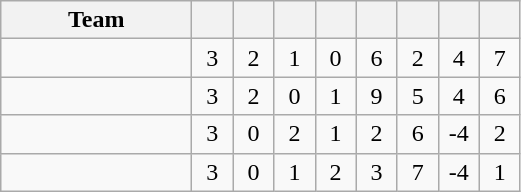<table class=wikitable style="text-align:center">
<tr>
<th width=120>Team</th>
<th width=20></th>
<th width=20></th>
<th width=20></th>
<th width=20></th>
<th width=20></th>
<th width=20></th>
<th width=20></th>
<th width=20></th>
</tr>
<tr>
<td align=left></td>
<td>3</td>
<td>2</td>
<td>1</td>
<td>0</td>
<td>6</td>
<td>2</td>
<td>4</td>
<td>7</td>
</tr>
<tr>
<td align=left></td>
<td>3</td>
<td>2</td>
<td>0</td>
<td>1</td>
<td>9</td>
<td>5</td>
<td>4</td>
<td>6</td>
</tr>
<tr>
<td align=left></td>
<td>3</td>
<td>0</td>
<td>2</td>
<td>1</td>
<td>2</td>
<td>6</td>
<td>-4</td>
<td>2</td>
</tr>
<tr>
<td align=left></td>
<td>3</td>
<td>0</td>
<td>1</td>
<td>2</td>
<td>3</td>
<td>7</td>
<td>-4</td>
<td>1</td>
</tr>
</table>
